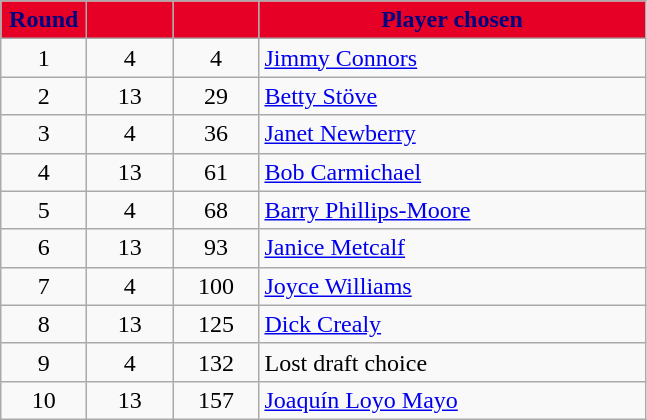<table class="wikitable" style="text-align:left">
<tr>
<th style="background:#E60026; color:#000080" width="50px">Round</th>
<th style="background:#E60026; color:#000080" width="50px"></th>
<th style="background:#E60026; color:#000080" width="50px"></th>
<th style="background:#E60026; color:#000080" width="250px">Player chosen</th>
</tr>
<tr>
<td style="text-align:center">1</td>
<td style="text-align:center">4</td>
<td style="text-align:center">4</td>
<td><a href='#'>Jimmy Connors</a></td>
</tr>
<tr>
<td style="text-align:center">2</td>
<td style="text-align:center">13</td>
<td style="text-align:center">29</td>
<td><a href='#'>Betty Stöve</a></td>
</tr>
<tr>
<td style="text-align:center">3</td>
<td style="text-align:center">4</td>
<td style="text-align:center">36</td>
<td><a href='#'>Janet Newberry</a></td>
</tr>
<tr>
<td style="text-align:center">4</td>
<td style="text-align:center">13</td>
<td style="text-align:center">61</td>
<td><a href='#'>Bob Carmichael</a></td>
</tr>
<tr>
<td style="text-align:center">5</td>
<td style="text-align:center">4</td>
<td style="text-align:center">68</td>
<td><a href='#'>Barry Phillips-Moore</a></td>
</tr>
<tr>
<td style="text-align:center">6</td>
<td style="text-align:center">13</td>
<td style="text-align:center">93</td>
<td><a href='#'>Janice Metcalf</a></td>
</tr>
<tr>
<td style="text-align:center">7</td>
<td style="text-align:center">4</td>
<td style="text-align:center">100</td>
<td><a href='#'>Joyce Williams</a></td>
</tr>
<tr>
<td style="text-align:center">8</td>
<td style="text-align:center">13</td>
<td style="text-align:center">125</td>
<td><a href='#'>Dick Crealy</a></td>
</tr>
<tr>
<td style="text-align:center">9</td>
<td style="text-align:center">4</td>
<td style="text-align:center">132</td>
<td>Lost draft choice</td>
</tr>
<tr>
<td style="text-align:center">10</td>
<td style="text-align:center">13</td>
<td style="text-align:center">157</td>
<td><a href='#'>Joaquín Loyo Mayo</a></td>
</tr>
</table>
